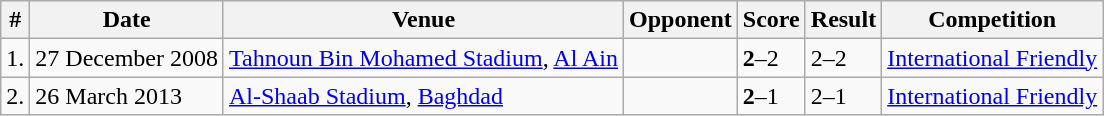<table class="wikitable">
<tr>
<th>#</th>
<th>Date</th>
<th>Venue</th>
<th>Opponent</th>
<th>Score</th>
<th>Result</th>
<th>Competition</th>
</tr>
<tr>
<td>1.</td>
<td>27 December 2008</td>
<td><a href='#'>Tahnoun Bin Mohamed Stadium</a>, <a href='#'>Al Ain</a></td>
<td></td>
<td><strong>2</strong>–2</td>
<td>2–2</td>
<td><a href='#'>International Friendly</a></td>
</tr>
<tr>
<td>2.</td>
<td>26 March 2013</td>
<td><a href='#'>Al-Shaab Stadium</a>, <a href='#'>Baghdad</a></td>
<td></td>
<td><strong>2</strong>–1</td>
<td>2–1</td>
<td><a href='#'>International Friendly</a></td>
</tr>
</table>
